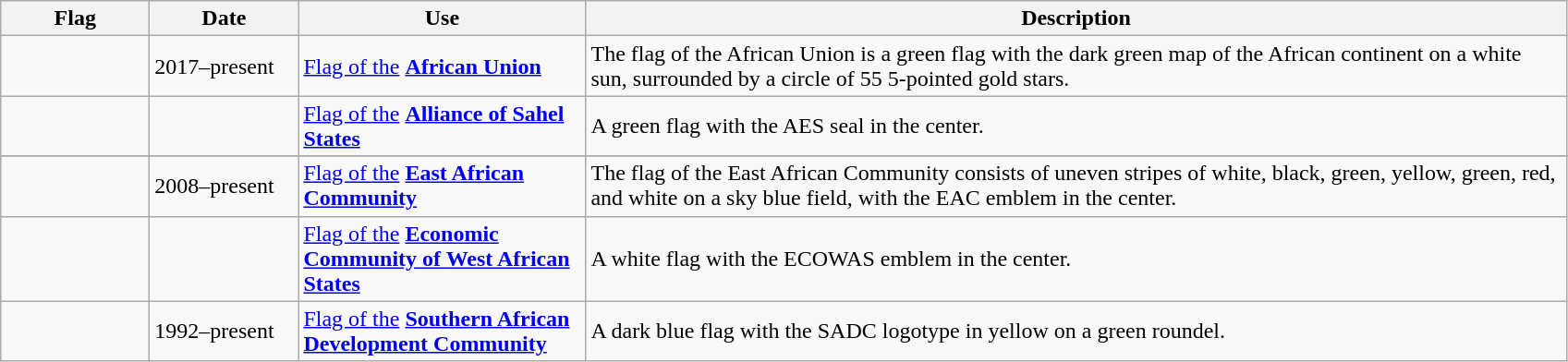<table class="wikitable" style="background:#FFFFF;">
<tr>
<th style="width:100px;">Flag</th>
<th style="width:100px;">Date</th>
<th style="width:200px;">Use</th>
<th style="width:700px;">Description</th>
</tr>
<tr>
<td></td>
<td>2017–present</td>
<td><a href='#'>Flag of the</a> <strong><a href='#'>African Union</a></strong> </td>
<td>The flag of the African Union is a green flag with the dark green map of the African continent on a white sun, surrounded by a circle of 55 5-pointed gold stars.</td>
</tr>
<tr>
<td></td>
<td></td>
<td><a href='#'>Flag of the</a> <strong><a href='#'>Alliance of Sahel States</a></strong></td>
<td>A green flag with the AES seal in the center.</td>
</tr>
<tr>
</tr>
<tr>
<td></td>
<td>2008–present</td>
<td><a href='#'>Flag of the</a> <strong><a href='#'>East African Community</a></strong> </td>
<td>The flag of the East African Community consists of uneven stripes of white, black, green, yellow, green, red, and white on a sky blue field, with the EAC emblem in the center.</td>
</tr>
<tr>
<td></td>
<td></td>
<td><a href='#'>Flag of the</a> <strong><a href='#'>Economic  Community of West African States</a></strong></td>
<td>A white flag with the ECOWAS emblem in the center.</td>
</tr>
<tr>
<td></td>
<td>1992–present</td>
<td><a href='#'>Flag of the</a> <strong><a href='#'>Southern African Development Community</a></strong> </td>
<td>A dark blue flag with the SADC logotype in yellow on a green roundel.</td>
</tr>
</table>
